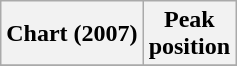<table class="wikitable plainrowheaders" style="text-align:center">
<tr>
<th scope="col">Chart (2007)</th>
<th scope="col">Peak<br>position</th>
</tr>
<tr>
</tr>
</table>
